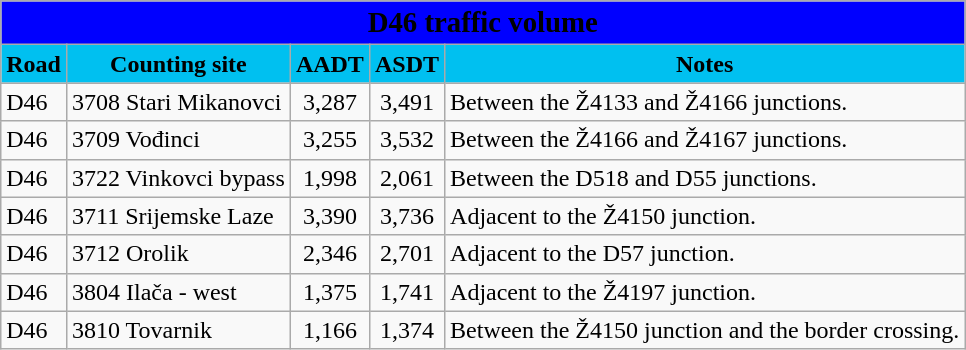<table class="wikitable">
<tr>
<td colspan=5 bgcolor=blue align=center style=margin-top:15><span><big><strong>D46 traffic volume</strong></big></span></td>
</tr>
<tr>
<td align=center bgcolor=00c0f0><strong>Road</strong></td>
<td align=center bgcolor=00c0f0><strong>Counting site</strong></td>
<td align=center bgcolor=00c0f0><strong>AADT</strong></td>
<td align=center bgcolor=00c0f0><strong>ASDT</strong></td>
<td align=center bgcolor=00c0f0><strong>Notes</strong></td>
</tr>
<tr>
<td> D46</td>
<td>3708 Stari Mikanovci</td>
<td align=center>3,287</td>
<td align=center>3,491</td>
<td>Between the Ž4133 and Ž4166 junctions.</td>
</tr>
<tr>
<td> D46</td>
<td>3709 Vođinci</td>
<td align=center>3,255</td>
<td align=center>3,532</td>
<td>Between the Ž4166 and Ž4167 junctions.</td>
</tr>
<tr>
<td> D46</td>
<td>3722 Vinkovci bypass</td>
<td align=center>1,998</td>
<td align=center>2,061</td>
<td>Between the D518 and D55 junctions.</td>
</tr>
<tr>
<td> D46</td>
<td>3711 Srijemske Laze</td>
<td align=center>3,390</td>
<td align=center>3,736</td>
<td>Adjacent to the Ž4150 junction.</td>
</tr>
<tr>
<td> D46</td>
<td>3712 Orolik</td>
<td align=center>2,346</td>
<td align=center>2,701</td>
<td>Adjacent to the D57 junction.</td>
</tr>
<tr>
<td> D46</td>
<td>3804 Ilača - west</td>
<td align=center>1,375</td>
<td align=center>1,741</td>
<td>Adjacent to the Ž4197 junction.</td>
</tr>
<tr>
<td> D46</td>
<td>3810 Tovarnik</td>
<td align=center>1,166</td>
<td align=center>1,374</td>
<td>Between the Ž4150 junction and the border crossing.</td>
</tr>
</table>
